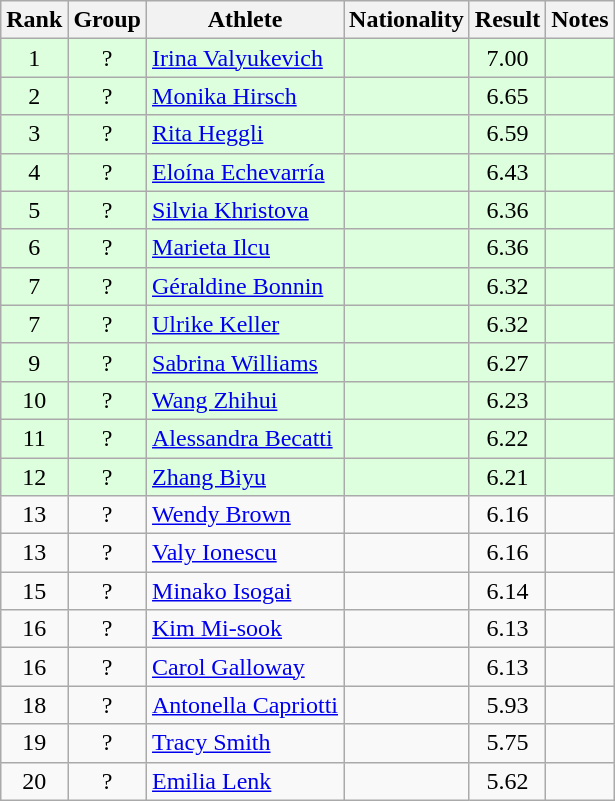<table class="wikitable sortable" style="text-align:center">
<tr>
<th>Rank</th>
<th>Group</th>
<th>Athlete</th>
<th>Nationality</th>
<th>Result</th>
<th>Notes</th>
</tr>
<tr bgcolor=ddffdd>
<td>1</td>
<td>?</td>
<td align=left><a href='#'>Irina Valyukevich</a></td>
<td align=left></td>
<td>7.00</td>
<td></td>
</tr>
<tr bgcolor=ddffdd>
<td>2</td>
<td>?</td>
<td align=left><a href='#'>Monika Hirsch</a></td>
<td align=left></td>
<td>6.65</td>
<td></td>
</tr>
<tr bgcolor=ddffdd>
<td>3</td>
<td>?</td>
<td align=left><a href='#'>Rita Heggli</a></td>
<td align=left></td>
<td>6.59</td>
<td></td>
</tr>
<tr bgcolor=ddffdd>
<td>4</td>
<td>?</td>
<td align=left><a href='#'>Eloína Echevarría</a></td>
<td align=left></td>
<td>6.43</td>
<td></td>
</tr>
<tr bgcolor=ddffdd>
<td>5</td>
<td>?</td>
<td align=left><a href='#'>Silvia Khristova</a></td>
<td align=left></td>
<td>6.36</td>
<td></td>
</tr>
<tr bgcolor=ddffdd>
<td>6</td>
<td>?</td>
<td align=left><a href='#'>Marieta Ilcu</a></td>
<td align=left></td>
<td>6.36</td>
<td></td>
</tr>
<tr bgcolor=ddffdd>
<td>7</td>
<td>?</td>
<td align=left><a href='#'>Géraldine Bonnin</a></td>
<td align=left></td>
<td>6.32</td>
<td></td>
</tr>
<tr bgcolor=ddffdd>
<td>7</td>
<td>?</td>
<td align=left><a href='#'>Ulrike Keller</a></td>
<td align=left></td>
<td>6.32</td>
<td></td>
</tr>
<tr bgcolor=ddffdd>
<td>9</td>
<td>?</td>
<td align=left><a href='#'>Sabrina Williams</a></td>
<td align=left></td>
<td>6.27</td>
<td></td>
</tr>
<tr bgcolor=ddffdd>
<td>10</td>
<td>?</td>
<td align=left><a href='#'>Wang Zhihui</a></td>
<td align=left></td>
<td>6.23</td>
<td></td>
</tr>
<tr bgcolor=ddffdd>
<td>11</td>
<td>?</td>
<td align=left><a href='#'>Alessandra Becatti</a></td>
<td align=left></td>
<td>6.22</td>
<td></td>
</tr>
<tr bgcolor=ddffdd>
<td>12</td>
<td>?</td>
<td align=left><a href='#'>Zhang Biyu</a></td>
<td align=left></td>
<td>6.21</td>
<td></td>
</tr>
<tr>
<td>13</td>
<td>?</td>
<td align=left><a href='#'>Wendy Brown</a></td>
<td align=left></td>
<td>6.16</td>
<td></td>
</tr>
<tr>
<td>13</td>
<td>?</td>
<td align=left><a href='#'>Valy Ionescu</a></td>
<td align=left></td>
<td>6.16</td>
<td></td>
</tr>
<tr>
<td>15</td>
<td>?</td>
<td align=left><a href='#'>Minako Isogai</a></td>
<td align=left></td>
<td>6.14</td>
<td></td>
</tr>
<tr>
<td>16</td>
<td>?</td>
<td align=left><a href='#'>Kim Mi-sook</a></td>
<td align=left></td>
<td>6.13</td>
<td></td>
</tr>
<tr>
<td>16</td>
<td>?</td>
<td align=left><a href='#'>Carol Galloway</a></td>
<td align=left></td>
<td>6.13</td>
<td></td>
</tr>
<tr>
<td>18</td>
<td>?</td>
<td align=left><a href='#'>Antonella Capriotti</a></td>
<td align=left></td>
<td>5.93</td>
<td></td>
</tr>
<tr>
<td>19</td>
<td>?</td>
<td align=left><a href='#'>Tracy Smith</a></td>
<td align=left></td>
<td>5.75</td>
<td></td>
</tr>
<tr>
<td>20</td>
<td>?</td>
<td align=left><a href='#'>Emilia Lenk</a></td>
<td align=left></td>
<td>5.62</td>
<td></td>
</tr>
</table>
